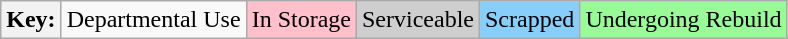<table class="wikitable">
<tr>
<th>Key:</th>
<td>Departmental Use<br></td>
<td bgcolor=#ffc0cb>In Storage</td>
<td bgcolor=#cecece>Serviceable</td>
<td bgcolor=#87cefa>Scrapped</td>
<td bgcolor=#98fb98>Undergoing Rebuild</td>
</tr>
</table>
